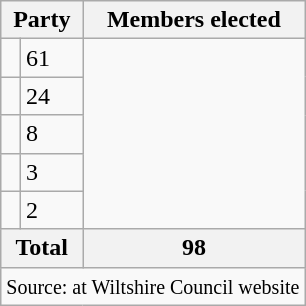<table class="wikitable">
<tr>
<th colspan=2>Party</th>
<th>Members elected</th>
</tr>
<tr>
<td></td>
<td>61</td>
</tr>
<tr>
<td></td>
<td>24</td>
</tr>
<tr>
<td></td>
<td>8</td>
</tr>
<tr>
<td></td>
<td>3</td>
</tr>
<tr>
<td></td>
<td>2</td>
</tr>
<tr>
<th colspan=2>Total</th>
<th>98</th>
</tr>
<tr>
<td colspan=3><small>Source:  at Wiltshire Council website</small></td>
</tr>
</table>
